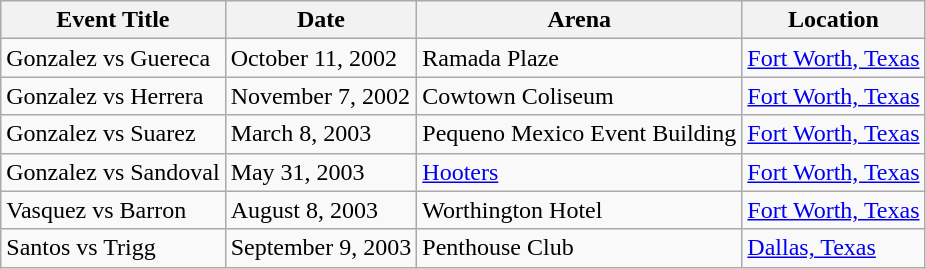<table class="wikitable">
<tr>
<th>Event Title</th>
<th>Date</th>
<th>Arena</th>
<th>Location</th>
</tr>
<tr>
<td>Gonzalez vs Guereca</td>
<td>October 11, 2002</td>
<td>Ramada Plaze</td>
<td><a href='#'>Fort Worth, Texas</a></td>
</tr>
<tr>
<td>Gonzalez vs Herrera</td>
<td>November 7, 2002</td>
<td>Cowtown Coliseum</td>
<td><a href='#'>Fort Worth, Texas</a></td>
</tr>
<tr>
<td>Gonzalez vs Suarez</td>
<td>March 8, 2003</td>
<td>Pequeno Mexico Event Building</td>
<td><a href='#'>Fort Worth, Texas</a></td>
</tr>
<tr>
<td>Gonzalez vs Sandoval</td>
<td>May 31, 2003</td>
<td><a href='#'>Hooters</a></td>
<td><a href='#'>Fort Worth, Texas</a></td>
</tr>
<tr>
<td>Vasquez vs Barron</td>
<td>August 8, 2003</td>
<td>Worthington Hotel</td>
<td><a href='#'>Fort Worth, Texas</a></td>
</tr>
<tr>
<td>Santos vs Trigg</td>
<td>September 9, 2003</td>
<td>Penthouse Club</td>
<td><a href='#'>Dallas, Texas</a></td>
</tr>
</table>
